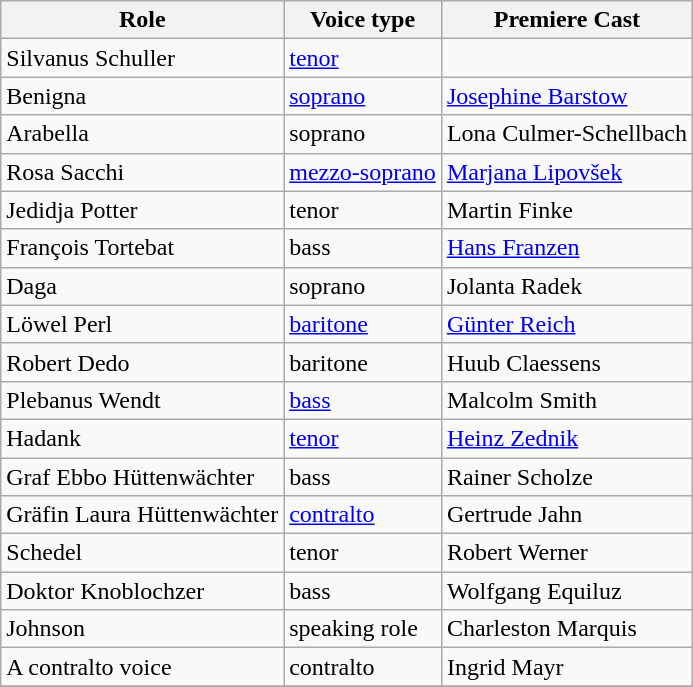<table class="wikitable">
<tr>
<th>Role</th>
<th>Voice type</th>
<th>Premiere Cast</th>
</tr>
<tr>
<td>Silvanus Schuller</td>
<td><a href='#'>tenor</a></td>
<td></td>
</tr>
<tr>
<td>Benigna</td>
<td><a href='#'>soprano</a></td>
<td><a href='#'>Josephine Barstow</a></td>
</tr>
<tr>
<td>Arabella</td>
<td>soprano</td>
<td>Lona Culmer-Schellbach</td>
</tr>
<tr>
<td>Rosa Sacchi</td>
<td><a href='#'>mezzo-soprano</a></td>
<td><a href='#'>Marjana Lipovšek</a></td>
</tr>
<tr>
<td>Jedidja Potter</td>
<td>tenor</td>
<td>Martin Finke</td>
</tr>
<tr>
<td>François Tortebat</td>
<td>bass</td>
<td><a href='#'>Hans Franzen</a></td>
</tr>
<tr>
<td>Daga</td>
<td>soprano</td>
<td>Jolanta Radek</td>
</tr>
<tr>
<td>Löwel Perl</td>
<td><a href='#'>baritone</a></td>
<td><a href='#'>Günter Reich</a></td>
</tr>
<tr>
<td>Robert Dedo</td>
<td>baritone</td>
<td>Huub Claessens</td>
</tr>
<tr>
<td>Plebanus Wendt</td>
<td><a href='#'>bass</a></td>
<td>Malcolm Smith</td>
</tr>
<tr>
<td>Hadank</td>
<td><a href='#'>tenor</a></td>
<td><a href='#'>Heinz Zednik</a></td>
</tr>
<tr>
<td>Graf Ebbo Hüttenwächter</td>
<td>bass</td>
<td>Rainer Scholze</td>
</tr>
<tr>
<td>Gräfin Laura Hüttenwächter</td>
<td><a href='#'>contralto</a></td>
<td>Gertrude Jahn</td>
</tr>
<tr>
<td>Schedel</td>
<td>tenor</td>
<td>Robert Werner</td>
</tr>
<tr>
<td>Doktor Knoblochzer</td>
<td>bass</td>
<td>Wolfgang Equiluz</td>
</tr>
<tr>
<td>Johnson</td>
<td>speaking role</td>
<td>Charleston Marquis</td>
</tr>
<tr>
<td>A contralto voice</td>
<td>contralto</td>
<td>Ingrid Mayr</td>
</tr>
<tr>
</tr>
</table>
